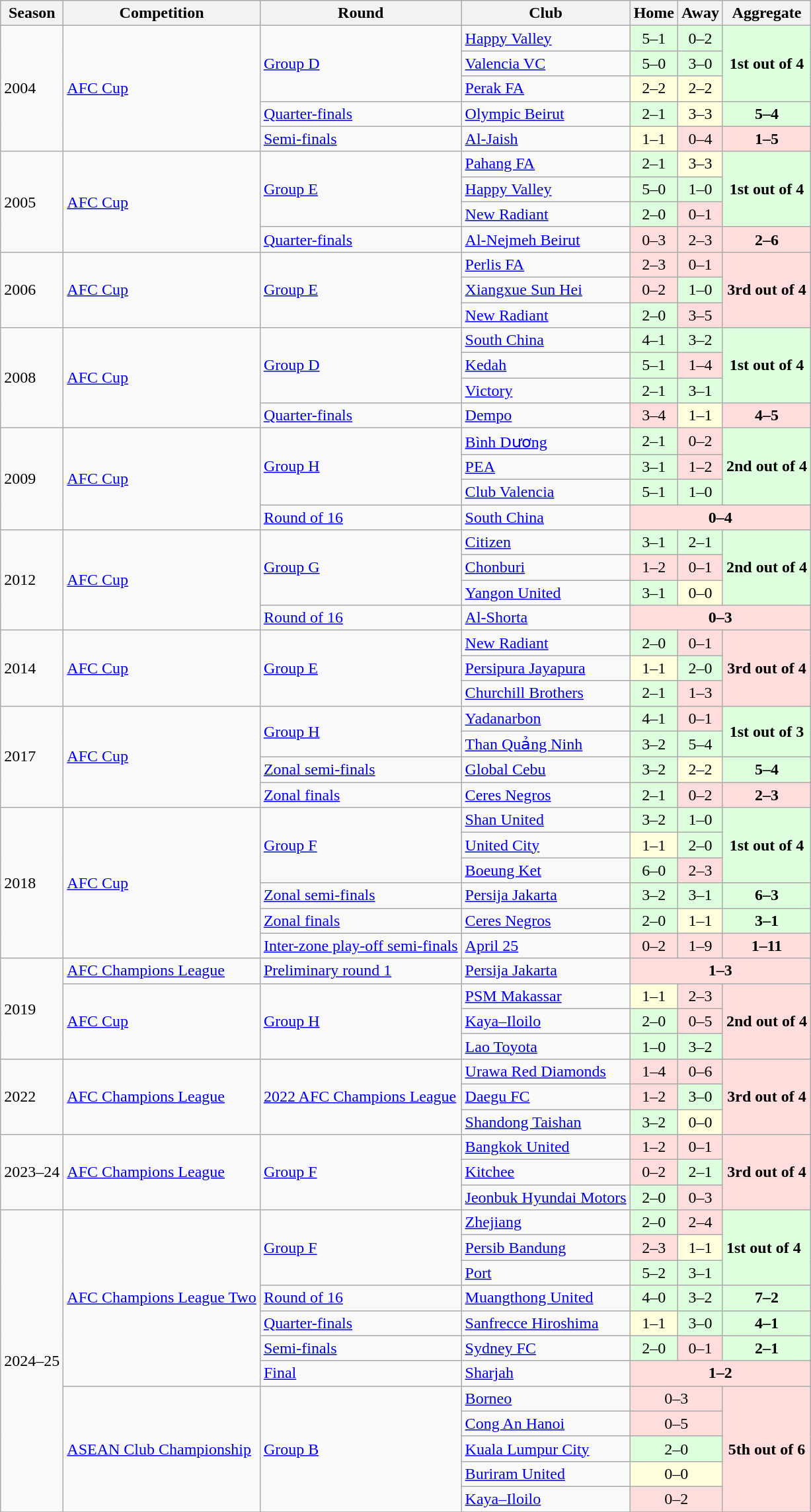<table class="wikitable">
<tr>
<th>Season</th>
<th>Competition</th>
<th>Round</th>
<th>Club</th>
<th>Home</th>
<th>Away</th>
<th>Aggregate</th>
</tr>
<tr>
<td rowspan="5">2004</td>
<td rowspan="5"><a href='#'>AFC Cup</a></td>
<td rowspan="3"><a href='#'>Group D</a></td>
<td> <a href='#'>Happy Valley</a></td>
<td style="text-align:center; background:#ddffdd;">5–1</td>
<td style="text-align:center; background:#ddffdd;">0–2</td>
<td rowspan=3 style="text-align:center; background:#ddffdd;"><strong>1st out of 4</strong></td>
</tr>
<tr>
<td> <a href='#'>Valencia VC</a></td>
<td style="text-align:center; background:#ddffdd;">5–0</td>
<td style="text-align:center; background:#ddffdd;">3–0</td>
</tr>
<tr>
<td> <a href='#'>Perak FA</a></td>
<td style="text-align:center; background:#ffffdd;">2–2</td>
<td style="text-align:center; background:#ffffdd;">2–2</td>
</tr>
<tr>
<td rowspan="1"><a href='#'>Quarter-finals</a></td>
<td> <a href='#'>Olympic Beirut</a></td>
<td style="text-align:center; background:#ddffdd;">2–1</td>
<td style="text-align:center; background:#ffffdd;">3–3</td>
<td style="text-align:center; background:#ddffdd;"><strong>5–4</strong></td>
</tr>
<tr>
<td rowspan="1"><a href='#'>Semi-finals</a></td>
<td> <a href='#'>Al-Jaish</a></td>
<td style="text-align:center; background:#ffffdd;">1–1</td>
<td style="text-align:center; background:#ffdddd;">0–4</td>
<td style="text-align:center; background:#ffdddd;"><strong>1–5</strong></td>
</tr>
<tr>
<td rowspan="4">2005</td>
<td rowspan="4"><a href='#'>AFC Cup</a></td>
<td rowspan="3"><a href='#'>Group E</a></td>
<td> <a href='#'>Pahang FA</a></td>
<td style="text-align:center; background:#ddffdd;">2–1</td>
<td style="text-align:center; background:#ffffdd;">3–3</td>
<td rowspan="3" style="text-align:center; background:#ddffdd;"><strong>1st out of 4</strong></td>
</tr>
<tr>
<td> <a href='#'>Happy Valley</a></td>
<td style="text-align:center; background:#ddffdd;">5–0</td>
<td style="text-align:center; background:#ddffdd;">1–0</td>
</tr>
<tr>
<td> <a href='#'>New Radiant</a></td>
<td style="text-align:center; background:#ddffdd;">2–0</td>
<td style="text-align:center; background:#ffdddd;">0–1</td>
</tr>
<tr>
<td rowspan="1"><a href='#'>Quarter-finals</a></td>
<td> <a href='#'>Al-Nejmeh Beirut</a></td>
<td style="text-align:center; background:#ffdddd;">0–3</td>
<td style="text-align:center; background:#ffdddd;">2–3</td>
<td style="text-align:center; background:#ffdddd;"><strong>2–6</strong></td>
</tr>
<tr>
<td rowspan="3">2006</td>
<td rowspan="3"><a href='#'>AFC Cup</a></td>
<td rowspan="3"><a href='#'>Group E</a></td>
<td> <a href='#'>Perlis FA</a></td>
<td style="text-align:center; background:#ffdddd;">2–3</td>
<td style="text-align:center; background:#ffdddd;">0–1</td>
<td rowspan="3" style="text-align:center; background:#ffdddd;"><strong>3rd out of 4</strong></td>
</tr>
<tr>
<td> <a href='#'>Xiangxue Sun Hei</a></td>
<td style="text-align:center; background:#ffdddd;">0–2</td>
<td style="text-align:center; background:#ddffdd;">1–0</td>
</tr>
<tr>
<td> <a href='#'>New Radiant</a></td>
<td style="text-align:center; background:#ddffdd;">2–0</td>
<td style="text-align:center; background:#ffdddd;">3–5</td>
</tr>
<tr>
<td rowspan="4">2008</td>
<td rowspan="4"><a href='#'>AFC Cup</a></td>
<td rowspan="3"><a href='#'>Group D</a></td>
<td> <a href='#'>South China</a></td>
<td style="text-align:center; background:#ddffdd;">4–1</td>
<td style="text-align:center; background:#ddffdd;">3–2</td>
<td rowspan="3" style="text-align:center; background:#ddffdd;"><strong>1st out of 4</strong></td>
</tr>
<tr>
<td> <a href='#'>Kedah</a></td>
<td style="text-align:center; background:#ddffdd;">5–1</td>
<td style="text-align:center; background:#ffdddd;">1–4</td>
</tr>
<tr>
<td> <a href='#'>Victory</a></td>
<td style="text-align:center; background:#ddffdd;">2–1</td>
<td style="text-align:center; background:#ddffdd;">3–1</td>
</tr>
<tr>
<td rowspan="1"><a href='#'>Quarter-finals</a></td>
<td> <a href='#'>Dempo</a></td>
<td style="text-align:center; background:#ffdddd;">3–4</td>
<td style="text-align:center; background:#ffffdd;">1–1</td>
<td style="text-align:center; background:#ffdddd;"><strong>4–5</strong></td>
</tr>
<tr>
<td rowspan="4">2009</td>
<td rowspan="4"><a href='#'>AFC Cup</a></td>
<td rowspan="3"><a href='#'>Group H</a></td>
<td> <a href='#'>Bình Dương</a></td>
<td style="text-align:center; background:#ddffdd;">2–1</td>
<td style="text-align:center; background:#ffdddd;">0–2</td>
<td rowspan="3" style="text-align:center; background:#ddffdd;"><strong>2nd out of 4</strong></td>
</tr>
<tr>
<td> <a href='#'>PEA</a></td>
<td style="text-align:center; background:#ddffdd;">3–1</td>
<td style="text-align:center; background:#ffdddd;">1–2</td>
</tr>
<tr>
<td> <a href='#'>Club Valencia</a></td>
<td style="text-align:center; background:#ddffdd;">5–1</td>
<td style="text-align:center; background:#ddffdd;">1–0</td>
</tr>
<tr>
<td rowspan="1"><a href='#'>Round of 16</a></td>
<td> <a href='#'>South China</a></td>
<td colspan=3 style="text-align:center; background:#ffdddd;"><strong>0–4</strong></td>
</tr>
<tr>
<td rowspan="4">2012</td>
<td rowspan="4"><a href='#'>AFC Cup</a></td>
<td rowspan="3"><a href='#'>Group G</a></td>
<td> <a href='#'>Citizen</a></td>
<td style="text-align:center; background:#ddffdd;">3–1</td>
<td style="text-align:center; background:#ddffdd;">2–1</td>
<td rowspan="3" style="text-align:center; background:#ddffdd;"><strong>2nd out of 4</strong></td>
</tr>
<tr>
<td> <a href='#'>Chonburi</a></td>
<td style="text-align:center; background:#ffdddd;">1–2</td>
<td style="text-align:center; background:#ffdddd;">0–1</td>
</tr>
<tr>
<td> <a href='#'>Yangon United</a></td>
<td style="text-align:center; background:#ddffdd;">3–1</td>
<td style="text-align:center; background:#ffffdd;">0–0</td>
</tr>
<tr>
<td rowspan="1"><a href='#'>Round of 16</a></td>
<td> <a href='#'>Al-Shorta</a></td>
<td colspan="3" style="text-align:center; background:#ffdddd;"><strong>0–3</strong></td>
</tr>
<tr>
<td rowspan="3">2014</td>
<td rowspan="3"><a href='#'>AFC Cup</a></td>
<td rowspan="3"><a href='#'>Group E</a></td>
<td> <a href='#'>New Radiant</a></td>
<td style="text-align:center; background:#ddffdd;">2–0</td>
<td style="text-align:center; background:#ffdddd;">0–1</td>
<td rowspan="3" style="text-align:center; background:#ffdddd;"><strong>3rd out of 4</strong></td>
</tr>
<tr>
<td> <a href='#'>Persipura Jayapura</a></td>
<td style="text-align:center; background:#ffffdd;">1–1</td>
<td style="text-align:center; background:#ddffdd;">2–0</td>
</tr>
<tr>
<td> <a href='#'>Churchill Brothers</a></td>
<td style="text-align:center; background:#ddffdd;">2–1</td>
<td style="text-align:center; background:#ffdddd;">1–3</td>
</tr>
<tr>
<td rowspan="4">2017</td>
<td rowspan="4"><a href='#'>AFC Cup</a></td>
<td rowspan="2"><a href='#'>Group H</a></td>
<td> <a href='#'>Yadanarbon</a></td>
<td style="text-align:center; background:#ddffdd;">4–1</td>
<td style="text-align:center; background:#ffdddd;">0–1</td>
<td rowspan="2" style="text-align:center; background:#ddffdd;"><strong>1st out of 3</strong></td>
</tr>
<tr>
<td> <a href='#'>Than Quảng Ninh</a></td>
<td style="text-align:center; background:#ddffdd;">3–2</td>
<td style="text-align:center; background:#ddffdd;">5–4</td>
</tr>
<tr>
<td rowspan="1"><a href='#'>Zonal semi-finals</a></td>
<td> <a href='#'>Global Cebu</a></td>
<td style="text-align:center; background:#ddffdd;">3–2</td>
<td style="text-align:center; background:#ffffdd;">2–2</td>
<td style="text-align:center; background:#ddffdd;"><strong>5–4</strong></td>
</tr>
<tr>
<td rowspan="1"><a href='#'>Zonal finals</a></td>
<td> <a href='#'>Ceres Negros</a></td>
<td style="text-align:center; background:#ddffdd;">2–1</td>
<td style="text-align:center; background:#ffdddd;">0–2</td>
<td style="text-align:center; background:#ffdddd;"><strong>2–3</strong></td>
</tr>
<tr>
<td rowspan="6">2018</td>
<td rowspan="6"><a href='#'>AFC Cup</a></td>
<td rowspan="3"><a href='#'>Group F</a></td>
<td> <a href='#'>Shan United</a></td>
<td style="text-align:center; background:#ddffdd;">3–2</td>
<td style="text-align:center; background:#ddffdd;">1–0</td>
<td rowspan="3" style="text-align:center; background:#ddffdd;"><strong>1st out of 4</strong></td>
</tr>
<tr>
<td> <a href='#'>United City</a></td>
<td style="text-align:center; background:#ffffdd;">1–1</td>
<td style="text-align:center; background:#ddffdd;">2–0</td>
</tr>
<tr>
<td> <a href='#'>Boeung Ket</a></td>
<td style="text-align:center; background:#ddffdd;">6–0</td>
<td style="text-align:center; background:#ffdddd;">2–3</td>
</tr>
<tr>
<td rowspan="1"><a href='#'>Zonal semi-finals</a></td>
<td> <a href='#'>Persija Jakarta</a></td>
<td style="text-align:center; background:#ddffdd;">3–2</td>
<td style="text-align:center; background:#ddffdd;">3–1</td>
<td style="text-align:center; background:#ddffdd;"><strong>6–3</strong></td>
</tr>
<tr>
<td rowspan="1"><a href='#'>Zonal finals</a></td>
<td> <a href='#'>Ceres Negros</a></td>
<td style="text-align:center; background:#ddffdd;">2–0</td>
<td style="text-align:center; background:#ffffdd;">1–1</td>
<td style="text-align:center; background:#ddffdd;"><strong>3–1</strong></td>
</tr>
<tr>
<td rowspan="1"><a href='#'>Inter-zone play-off semi-finals</a></td>
<td> <a href='#'>April 25</a></td>
<td style="text-align:center; background:#ffdddd;">0–2</td>
<td style="text-align:center; background:#ffdddd;">1–9</td>
<td style="text-align:center; background:#ffdddd;"><strong>1–11</strong></td>
</tr>
<tr>
<td rowspan="4">2019</td>
<td rowspan="1"><a href='#'>AFC Champions League</a></td>
<td rowspan="1"><a href='#'>Preliminary round 1</a></td>
<td> <a href='#'>Persija Jakarta</a></td>
<td colspan=3 style="text-align:center; background:#ffdddd;"><strong>1–3</strong></td>
</tr>
<tr>
<td rowspan="3"><a href='#'>AFC Cup</a></td>
<td rowspan="3"><a href='#'>Group H</a></td>
<td> <a href='#'>PSM Makassar</a></td>
<td style="text-align:center; background:#ffffdd;">1–1</td>
<td style="text-align:center; background:#ffdddd;">2–3</td>
<td rowspan="3" style="text-align:center; background:#ffdddd;"><strong>2nd out of 4</strong></td>
</tr>
<tr>
<td> <a href='#'>Kaya–Iloilo</a></td>
<td style="text-align:center; background:#ddffdd;">2–0</td>
<td style="text-align:center; background:#ffdddd;">0–5</td>
</tr>
<tr>
<td> <a href='#'>Lao Toyota</a></td>
<td style="text-align:center; background:#ddffdd;">1–0</td>
<td style="text-align:center; background:#ddffdd;">3–2</td>
</tr>
<tr>
<td rowspan="3">2022</td>
<td rowspan="3"><a href='#'>AFC Champions League</a></td>
<td rowspan="3"><a href='#'>2022 AFC Champions League</a></td>
<td> <a href='#'>Urawa Red Diamonds</a></td>
<td style="text-align:center; background:#ffdddd;">1–4</td>
<td style="text-align:center; background:#ffdddd;">0–6</td>
<td rowspan="3" style="text-align:center; background:#ffdddd;"><strong>3rd out of 4</strong></td>
</tr>
<tr>
<td> <a href='#'>Daegu FC</a></td>
<td style="text-align:center; background:#ffdddd;">1–2</td>
<td style="text-align:center; background:#ddffdd;">3–0</td>
</tr>
<tr>
<td> <a href='#'>Shandong Taishan</a></td>
<td style="text-align:center; background:#ddffdd;">3–2</td>
<td style="text-align:center; background:#ffffdd;">0–0</td>
</tr>
<tr>
<td rowspan="3">2023–24</td>
<td rowspan="3"><a href='#'>AFC Champions League</a></td>
<td rowspan="3"><a href='#'>Group F</a></td>
<td> <a href='#'>Bangkok United</a></td>
<td style="text-align:center; background:#ffdddd;">1–2</td>
<td style="text-align:center; background:#ffdddd;">0–1</td>
<td rowspan="3" style="text-align:center; background:#ffdddd;"><strong>3rd out of 4</strong></td>
</tr>
<tr>
<td> <a href='#'>Kitchee</a></td>
<td style="text-align:center; background:#ffdddd;">0–2</td>
<td style="text-align:center; background:#ddffdd;">2–1</td>
</tr>
<tr>
<td> <a href='#'>Jeonbuk Hyundai Motors</a></td>
<td style="text-align:center; background:#ddffdd;">2–0</td>
<td style="text-align:center; background:#ffdddd;">0–3</td>
</tr>
<tr>
<td rowspan="12">2024–25</td>
<td rowspan="7"><a href='#'>AFC Champions League Two</a></td>
<td rowspan="3"><a href='#'>Group F</a></td>
<td> <a href='#'>Zhejiang</a></td>
<td style="text-align:center; background:#ddffdd;">2–0</td>
<td style="text-align:center; background:#ffdddd;">2–4</td>
<td rowspan="3" style="text=align:center; background:#ddffdd;"><strong>1st out of 4</strong></td>
</tr>
<tr>
<td> <a href='#'>Persib Bandung</a></td>
<td style="text-align:center; background:#ffdddd;">2–3</td>
<td style="text-align:center; background:#ffffdd;">1–1</td>
</tr>
<tr>
<td> <a href='#'>Port</a></td>
<td style="text-align:center; background:#ddffdd;">5–2</td>
<td style="text-align:center; background:#ddffdd;">3–1</td>
</tr>
<tr>
<td rowspan="1"><a href='#'>Round of 16</a></td>
<td> <a href='#'>Muangthong United</a></td>
<td style="text-align:center; background:#ddffdd;">4–0</td>
<td style="text-align:center; background:#ddffdd;">3–2</td>
<td style="text-align:center; background:#ddffdd;"><strong>7–2</strong></td>
</tr>
<tr>
<td rowspan="1"><a href='#'>Quarter-finals</a></td>
<td> <a href='#'>Sanfrecce Hiroshima</a></td>
<td style="text-align:center; background:#ffffdd;">1–1</td>
<td style="text-align:center; background:#ddffdd;">3–0</td>
<td style="text-align:center; background:#ddffdd;"><strong>4–1</strong></td>
</tr>
<tr>
<td rowspan="1"><a href='#'>Semi-finals</a></td>
<td> <a href='#'>Sydney FC</a></td>
<td style="text-align:center; background:#ddffdd;">2–0</td>
<td style="text-align:center; background:#ffdddd;">0–1</td>
<td style="text-align:center; background:#ddffdd;"><strong>2–1</strong></td>
</tr>
<tr>
<td rowspan="1"><a href='#'>Final</a></td>
<td> <a href='#'>Sharjah</a></td>
<td colspan=3 style="text-align:center; background:#ffdddd;"><strong>1–2</strong></td>
</tr>
<tr>
<td rowspan="5"><a href='#'>ASEAN Club Championship</a></td>
<td rowspan="5"><a href='#'>Group B</a></td>
<td> <a href='#'>Borneo</a></td>
<td colspan=2 style="text-align:center; background:#ffdddd;">0–3</td>
<td rowspan="5" style="text-align:center; background:#ffdddd;"><strong>5th out of 6</strong></td>
</tr>
<tr>
<td> <a href='#'>Cong An Hanoi</a></td>
<td colspan=2 style="text-align:center; background:#ffdddd;">0–5</td>
</tr>
<tr>
<td> <a href='#'>Kuala Lumpur City</a></td>
<td colspan=2 style="text-align:center; background:#ddffdd;">2–0</td>
</tr>
<tr>
<td> <a href='#'>Buriram United</a></td>
<td colspan=2 style="text-align:center; background:#ffffdd;">0–0</td>
</tr>
<tr>
<td> <a href='#'>Kaya–Iloilo</a></td>
<td colspan=2 style="text-align:center; background:#ffdddd;">0–2</td>
</tr>
<tr>
</tr>
</table>
